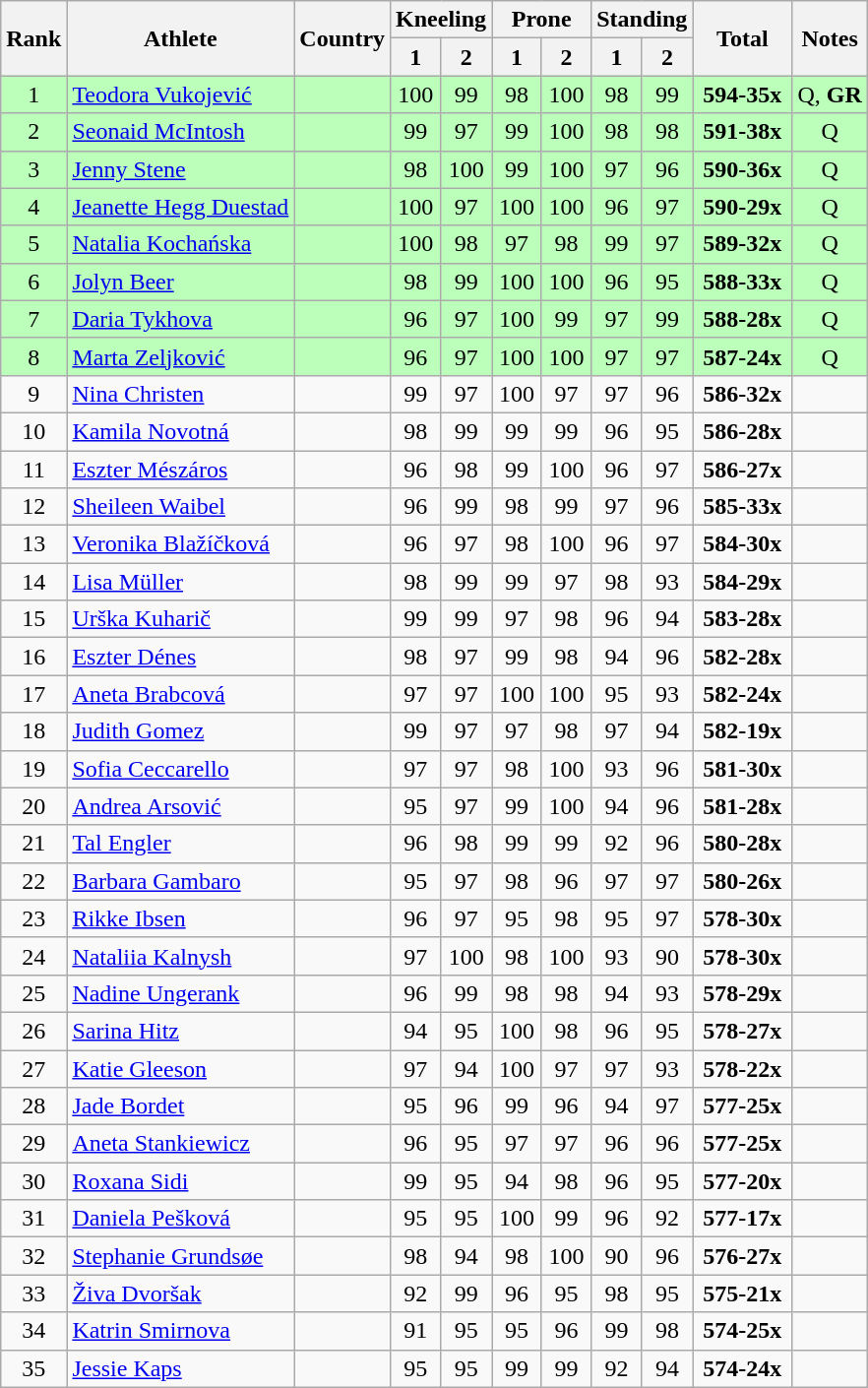<table class="wikitable sortable" style="text-align:center">
<tr>
<th rowspan=2>Rank</th>
<th rowspan=2>Athlete</th>
<th rowspan=2>Country</th>
<th colspan=2 width="60px">Kneeling</th>
<th colspan=2 width="60px">Prone</th>
<th colspan=2 width="60px">Standing</th>
<th rowspan=2 width="60px">Total</th>
<th rowspan=2 class="unsortable">Notes</th>
</tr>
<tr>
<th>1</th>
<th>2</th>
<th>1</th>
<th>2</th>
<th>1</th>
<th>2</th>
</tr>
<tr bgcolor=bbffbb>
<td>1</td>
<td align=left><a href='#'>Teodora Vukojević</a></td>
<td align=left></td>
<td>100</td>
<td>99</td>
<td>98</td>
<td>100</td>
<td>98</td>
<td>99</td>
<td><strong>594-35x</strong></td>
<td>Q, <strong>GR</strong></td>
</tr>
<tr bgcolor=bbffbb>
<td>2</td>
<td align=left><a href='#'>Seonaid McIntosh</a></td>
<td align=left></td>
<td>99</td>
<td>97</td>
<td>99</td>
<td>100</td>
<td>98</td>
<td>98</td>
<td><strong>591-38x</strong></td>
<td>Q</td>
</tr>
<tr bgcolor=bbffbb>
<td>3</td>
<td align=left><a href='#'>Jenny Stene</a></td>
<td align=left></td>
<td>98</td>
<td>100</td>
<td>99</td>
<td>100</td>
<td>97</td>
<td>96</td>
<td><strong>590-36x</strong></td>
<td>Q</td>
</tr>
<tr bgcolor=bbffbb>
<td>4</td>
<td align=left><a href='#'>Jeanette Hegg Duestad</a></td>
<td align=left></td>
<td>100</td>
<td>97</td>
<td>100</td>
<td>100</td>
<td>96</td>
<td>97</td>
<td><strong>590-29x</strong></td>
<td>Q</td>
</tr>
<tr bgcolor=bbffbb>
<td>5</td>
<td align=left><a href='#'>Natalia Kochańska</a></td>
<td align=left></td>
<td>100</td>
<td>98</td>
<td>97</td>
<td>98</td>
<td>99</td>
<td>97</td>
<td><strong>589-32x</strong></td>
<td>Q</td>
</tr>
<tr bgcolor=bbffbb>
<td>6</td>
<td align=left><a href='#'>Jolyn Beer</a></td>
<td align=left></td>
<td>98</td>
<td>99</td>
<td>100</td>
<td>100</td>
<td>96</td>
<td>95</td>
<td><strong>588-33x</strong></td>
<td>Q</td>
</tr>
<tr bgcolor=bbffbb>
<td>7</td>
<td align=left><a href='#'>Daria Tykhova</a></td>
<td align=left></td>
<td>96</td>
<td>97</td>
<td>100</td>
<td>99</td>
<td>97</td>
<td>99</td>
<td><strong>588-28x</strong></td>
<td>Q</td>
</tr>
<tr bgcolor=bbffbb>
<td>8</td>
<td align=left><a href='#'>Marta Zeljković</a></td>
<td align=left></td>
<td>96</td>
<td>97</td>
<td>100</td>
<td>100</td>
<td>97</td>
<td>97</td>
<td><strong>587-24x</strong></td>
<td>Q</td>
</tr>
<tr>
<td>9</td>
<td align=left><a href='#'>Nina Christen</a></td>
<td align=left></td>
<td>99</td>
<td>97</td>
<td>100</td>
<td>97</td>
<td>97</td>
<td>96</td>
<td><strong>586-32x</strong></td>
<td></td>
</tr>
<tr>
<td>10</td>
<td align=left><a href='#'>Kamila Novotná</a></td>
<td align=left></td>
<td>98</td>
<td>99</td>
<td>99</td>
<td>99</td>
<td>96</td>
<td>95</td>
<td><strong>586-28x</strong></td>
<td></td>
</tr>
<tr>
<td>11</td>
<td align=left><a href='#'>Eszter Mészáros</a></td>
<td align=left></td>
<td>96</td>
<td>98</td>
<td>99</td>
<td>100</td>
<td>96</td>
<td>97</td>
<td><strong>586-27x</strong></td>
<td></td>
</tr>
<tr>
<td>12</td>
<td align=left><a href='#'>Sheileen Waibel</a></td>
<td align=left></td>
<td>96</td>
<td>99</td>
<td>98</td>
<td>99</td>
<td>97</td>
<td>96</td>
<td><strong>585-33x</strong></td>
<td></td>
</tr>
<tr>
<td>13</td>
<td align=left><a href='#'>Veronika Blažíčková</a></td>
<td align=left></td>
<td>96</td>
<td>97</td>
<td>98</td>
<td>100</td>
<td>96</td>
<td>97</td>
<td><strong>584-30x</strong></td>
<td></td>
</tr>
<tr>
<td>14</td>
<td align=left><a href='#'>Lisa Müller</a></td>
<td align=left></td>
<td>98</td>
<td>99</td>
<td>99</td>
<td>97</td>
<td>98</td>
<td>93</td>
<td><strong>584-29x</strong></td>
<td></td>
</tr>
<tr>
<td>15</td>
<td align=left><a href='#'>Urška Kuharič</a></td>
<td align=left></td>
<td>99</td>
<td>99</td>
<td>97</td>
<td>98</td>
<td>96</td>
<td>94</td>
<td><strong>583-28x</strong></td>
<td></td>
</tr>
<tr>
<td>16</td>
<td align=left><a href='#'>Eszter Dénes</a></td>
<td align=left></td>
<td>98</td>
<td>97</td>
<td>99</td>
<td>98</td>
<td>94</td>
<td>96</td>
<td><strong>582-28x</strong></td>
<td></td>
</tr>
<tr>
<td>17</td>
<td align=left><a href='#'>Aneta Brabcová</a></td>
<td align=left></td>
<td>97</td>
<td>97</td>
<td>100</td>
<td>100</td>
<td>95</td>
<td>93</td>
<td><strong>582-24x</strong></td>
<td></td>
</tr>
<tr>
<td>18</td>
<td align=left><a href='#'>Judith Gomez</a></td>
<td align=left></td>
<td>99</td>
<td>97</td>
<td>97</td>
<td>98</td>
<td>97</td>
<td>94</td>
<td><strong>582-19x</strong></td>
<td></td>
</tr>
<tr>
<td>19</td>
<td align=left><a href='#'>Sofia Ceccarello</a></td>
<td align=left></td>
<td>97</td>
<td>97</td>
<td>98</td>
<td>100</td>
<td>93</td>
<td>96</td>
<td><strong>581-30x</strong></td>
<td></td>
</tr>
<tr>
<td>20</td>
<td align=left><a href='#'>Andrea Arsović</a></td>
<td align=left></td>
<td>95</td>
<td>97</td>
<td>99</td>
<td>100</td>
<td>94</td>
<td>96</td>
<td><strong>581-28x</strong></td>
<td></td>
</tr>
<tr>
<td>21</td>
<td align=left><a href='#'>Tal Engler</a></td>
<td align=left></td>
<td>96</td>
<td>98</td>
<td>99</td>
<td>99</td>
<td>92</td>
<td>96</td>
<td><strong>580-28x</strong></td>
<td></td>
</tr>
<tr>
<td>22</td>
<td align=left><a href='#'>Barbara Gambaro</a></td>
<td align=left></td>
<td>95</td>
<td>97</td>
<td>98</td>
<td>96</td>
<td>97</td>
<td>97</td>
<td><strong>580-26x</strong></td>
<td></td>
</tr>
<tr>
<td>23</td>
<td align=left><a href='#'>Rikke Ibsen</a></td>
<td align=left></td>
<td>96</td>
<td>97</td>
<td>95</td>
<td>98</td>
<td>95</td>
<td>97</td>
<td><strong>578-30x</strong></td>
<td></td>
</tr>
<tr>
<td>24</td>
<td align=left><a href='#'>Nataliia Kalnysh</a></td>
<td align=left></td>
<td>97</td>
<td>100</td>
<td>98</td>
<td>100</td>
<td>93</td>
<td>90</td>
<td><strong>578-30x</strong></td>
<td></td>
</tr>
<tr>
<td>25</td>
<td align=left><a href='#'>Nadine Ungerank</a></td>
<td align=left></td>
<td>96</td>
<td>99</td>
<td>98</td>
<td>98</td>
<td>94</td>
<td>93</td>
<td><strong>578-29x</strong></td>
<td></td>
</tr>
<tr>
<td>26</td>
<td align=left><a href='#'>Sarina Hitz</a></td>
<td align=left></td>
<td>94</td>
<td>95</td>
<td>100</td>
<td>98</td>
<td>96</td>
<td>95</td>
<td><strong>578-27x</strong></td>
<td></td>
</tr>
<tr>
<td>27</td>
<td align=left><a href='#'>Katie Gleeson</a></td>
<td align=left></td>
<td>97</td>
<td>94</td>
<td>100</td>
<td>97</td>
<td>97</td>
<td>93</td>
<td><strong>578-22x</strong></td>
<td></td>
</tr>
<tr>
<td>28</td>
<td align=left><a href='#'>Jade Bordet</a></td>
<td align=left></td>
<td>95</td>
<td>96</td>
<td>99</td>
<td>96</td>
<td>94</td>
<td>97</td>
<td><strong>577-25x</strong></td>
<td></td>
</tr>
<tr>
<td>29</td>
<td align=left><a href='#'>Aneta Stankiewicz</a></td>
<td align=left></td>
<td>96</td>
<td>95</td>
<td>97</td>
<td>97</td>
<td>96</td>
<td>96</td>
<td><strong>577-25x</strong></td>
<td></td>
</tr>
<tr>
<td>30</td>
<td align=left><a href='#'>Roxana Sidi</a></td>
<td align=left></td>
<td>99</td>
<td>95</td>
<td>94</td>
<td>98</td>
<td>96</td>
<td>95</td>
<td><strong>577-20x</strong></td>
<td></td>
</tr>
<tr>
<td>31</td>
<td align=left><a href='#'>Daniela Pešková</a></td>
<td align=left></td>
<td>95</td>
<td>95</td>
<td>100</td>
<td>99</td>
<td>96</td>
<td>92</td>
<td><strong>577-17x</strong></td>
<td></td>
</tr>
<tr>
<td>32</td>
<td align=left><a href='#'>Stephanie Grundsøe</a></td>
<td align=left></td>
<td>98</td>
<td>94</td>
<td>98</td>
<td>100</td>
<td>90</td>
<td>96</td>
<td><strong>576-27x</strong></td>
<td></td>
</tr>
<tr>
<td>33</td>
<td align=left><a href='#'>Živa Dvoršak</a></td>
<td align=left></td>
<td>92</td>
<td>99</td>
<td>96</td>
<td>95</td>
<td>98</td>
<td>95</td>
<td><strong>575-21x</strong></td>
<td></td>
</tr>
<tr>
<td>34</td>
<td align=left><a href='#'>Katrin Smirnova</a></td>
<td align=left></td>
<td>91</td>
<td>95</td>
<td>95</td>
<td>96</td>
<td>99</td>
<td>98</td>
<td><strong>574-25x</strong></td>
<td></td>
</tr>
<tr>
<td>35</td>
<td align=left><a href='#'>Jessie Kaps</a></td>
<td align=left></td>
<td>95</td>
<td>95</td>
<td>99</td>
<td>99</td>
<td>92</td>
<td>94</td>
<td><strong>574-24x</strong></td>
<td></td>
</tr>
</table>
